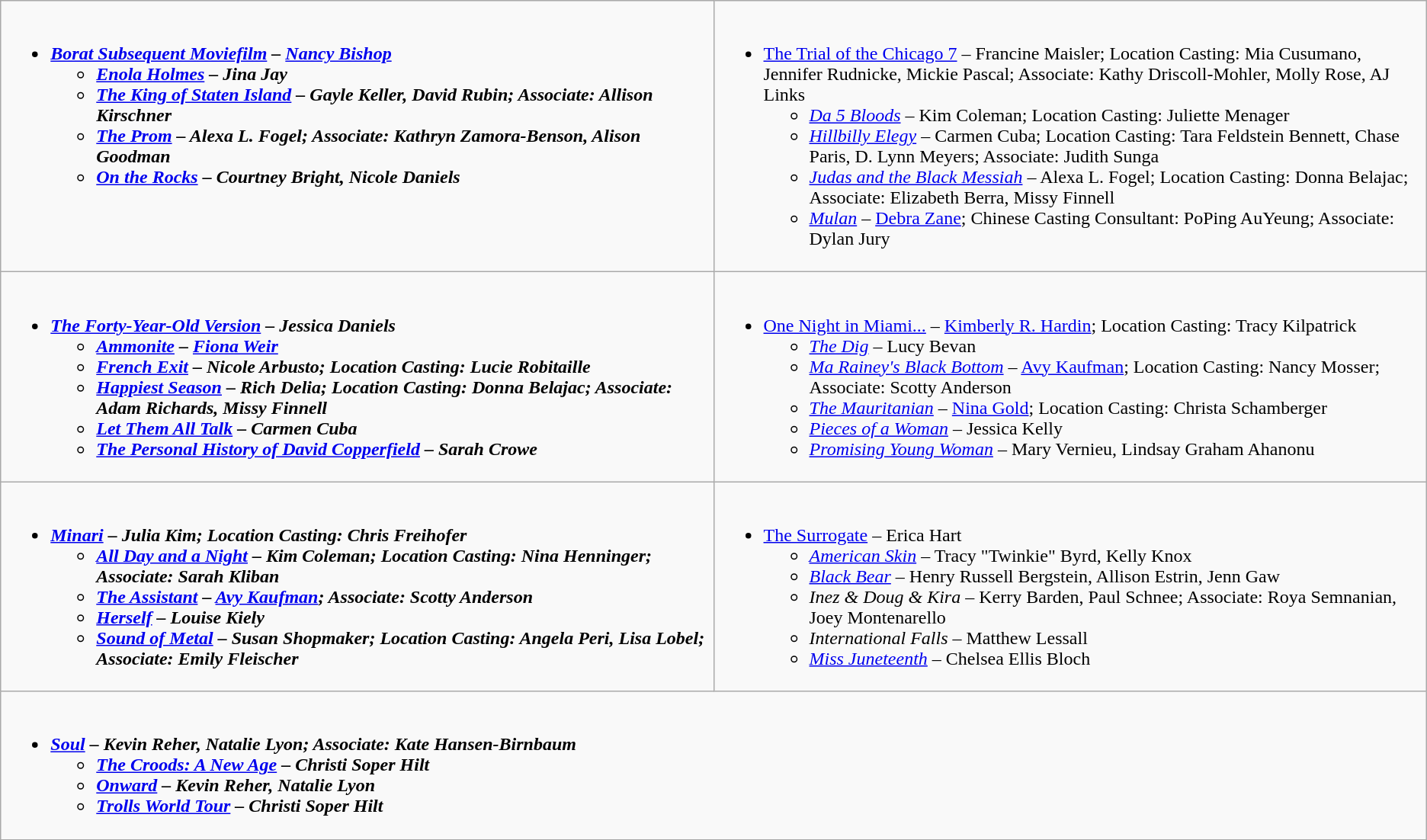<table class=wikitable>
<tr>
<td valign="top" width="50%"><br><ul><li><strong><em><a href='#'>Borat Subsequent Moviefilm</a><em> – <a href='#'>Nancy Bishop</a><strong><ul><li></em><a href='#'>Enola Holmes</a><em> – Jina Jay</li><li></em><a href='#'>The King of Staten Island</a><em> – Gayle Keller, David Rubin; Associate: Allison Kirschner</li><li></em><a href='#'>The Prom</a><em> – Alexa L. Fogel; Associate: Kathryn Zamora-Benson, Alison Goodman</li><li></em><a href='#'>On the Rocks</a><em> – Courtney Bright, Nicole Daniels</li></ul></li></ul></td>
<td valign="top" width="50%"><br><ul><li></em></strong><a href='#'>The Trial of the Chicago 7</a></em> – Francine Maisler; Location Casting: Mia Cusumano, Jennifer Rudnicke, Mickie Pascal; Associate: Kathy Driscoll-Mohler, Molly Rose, AJ Links</strong><ul><li><em><a href='#'>Da 5 Bloods</a></em> – Kim Coleman; Location Casting: Juliette Menager</li><li><em><a href='#'>Hillbilly Elegy</a></em> – Carmen Cuba; Location Casting: Tara Feldstein Bennett, Chase Paris, D. Lynn Meyers; Associate: Judith Sunga</li><li><em><a href='#'>Judas and the Black Messiah</a></em> – Alexa L. Fogel; Location Casting: Donna Belajac; Associate: Elizabeth Berra, Missy Finnell</li><li><em><a href='#'>Mulan</a></em> – <a href='#'>Debra Zane</a>; Chinese Casting Consultant: PoPing AuYeung; Associate: Dylan Jury</li></ul></li></ul></td>
</tr>
<tr>
<td valign="top" width="50%"><br><ul><li><strong><em><a href='#'>The Forty-Year-Old Version</a><em> – Jessica Daniels<strong><ul><li></em><a href='#'>Ammonite</a><em> – <a href='#'>Fiona Weir</a></li><li></em><a href='#'>French Exit</a><em> – Nicole Arbusto; Location Casting: Lucie Robitaille</li><li></em><a href='#'>Happiest Season</a><em> – Rich Delia; Location Casting: Donna Belajac; Associate: Adam Richards, Missy Finnell</li><li></em><a href='#'>Let Them All Talk</a><em> – Carmen Cuba</li><li></em><a href='#'>The Personal History of David Copperfield</a><em> – Sarah Crowe</li></ul></li></ul></td>
<td valign="top" width="50%"><br><ul><li></em></strong><a href='#'>One Night in Miami...</a></em> – <a href='#'>Kimberly R. Hardin</a>; Location Casting: Tracy Kilpatrick</strong><ul><li><em><a href='#'>The Dig</a></em> – Lucy Bevan</li><li><em><a href='#'>Ma Rainey's Black Bottom</a></em> – <a href='#'>Avy Kaufman</a>; Location Casting: Nancy Mosser; Associate: Scotty Anderson</li><li><em><a href='#'>The Mauritanian</a></em> – <a href='#'>Nina Gold</a>; Location Casting: Christa Schamberger</li><li><em><a href='#'>Pieces of a Woman</a></em> – Jessica Kelly</li><li><em><a href='#'>Promising Young Woman</a></em> – Mary Vernieu, Lindsay Graham Ahanonu</li></ul></li></ul></td>
</tr>
<tr>
<td valign="top" width="50%"><br><ul><li><strong><em><a href='#'>Minari</a><em> – Julia Kim; Location Casting: Chris Freihofer<strong><ul><li></em><a href='#'>All Day and a Night</a><em> – Kim Coleman; Location Casting: Nina Henninger; Associate: Sarah Kliban</li><li></em><a href='#'>The Assistant</a><em> – <a href='#'>Avy Kaufman</a>; Associate: Scotty Anderson</li><li></em><a href='#'>Herself</a><em> – Louise Kiely</li><li></em><a href='#'>Sound of Metal</a><em> – Susan Shopmaker; Location Casting: Angela Peri, Lisa Lobel; Associate: Emily Fleischer</li></ul></li></ul></td>
<td valign="top" width="50%"><br><ul><li></em></strong><a href='#'>The Surrogate</a></em> – Erica Hart</strong><ul><li><em><a href='#'>American Skin</a></em> – Tracy "Twinkie" Byrd, Kelly Knox</li><li><em><a href='#'>Black Bear</a></em> – Henry Russell Bergstein, Allison Estrin, Jenn Gaw</li><li><em>Inez & Doug & Kira</em> – Kerry Barden, Paul Schnee; Associate: Roya Semnanian, Joey Montenarello</li><li><em>International Falls</em> – Matthew Lessall</li><li><em><a href='#'>Miss Juneteenth</a></em> – Chelsea Ellis Bloch</li></ul></li></ul></td>
</tr>
<tr>
<td valign="top" width="50%" colspan="2"><br><ul><li><strong><em><a href='#'>Soul</a><em> – Kevin Reher, Natalie Lyon; Associate: Kate Hansen-Birnbaum<strong><ul><li></em><a href='#'>The Croods: A New Age</a><em> – Christi Soper Hilt</li><li></em><a href='#'>Onward</a><em> – Kevin Reher, Natalie Lyon</li><li></em><a href='#'>Trolls World Tour</a><em> – Christi Soper Hilt</li></ul></li></ul></td>
</tr>
</table>
